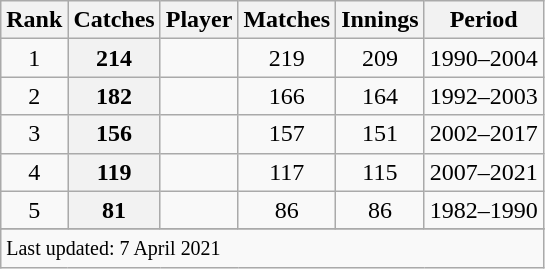<table class="wikitable plainrowheaders sortable">
<tr>
<th scope=col>Rank</th>
<th scope=col>Catches</th>
<th scope=col>Player</th>
<th scope=col>Matches</th>
<th scope=col>Innings</th>
<th scope=col>Period</th>
</tr>
<tr>
<td align=center>1</td>
<th scope=row style=text-align:center;>214</th>
<td></td>
<td align=center>219</td>
<td align=center>209</td>
<td>1990–2004</td>
</tr>
<tr>
<td align=center>2</td>
<th scope=row style=text-align:center;>182</th>
<td></td>
<td align=center>166</td>
<td align=center>164</td>
<td>1992–2003</td>
</tr>
<tr>
<td align=center>3</td>
<th scope=row style=text-align:center;>156</th>
<td></td>
<td align=center>157</td>
<td align=center>151</td>
<td>2002–2017</td>
</tr>
<tr>
<td align=center>4</td>
<th scope=row style=text-align:center;>119</th>
<td></td>
<td align=center>117</td>
<td align=center>115</td>
<td>2007–2021</td>
</tr>
<tr>
<td align=center>5</td>
<th scope=row style=text-align:center;>81</th>
<td></td>
<td align=center>86</td>
<td align=center>86</td>
<td>1982–1990</td>
</tr>
<tr>
</tr>
<tr class=sortbottom>
<td colspan=6><small>Last updated: 7 April 2021</small></td>
</tr>
</table>
